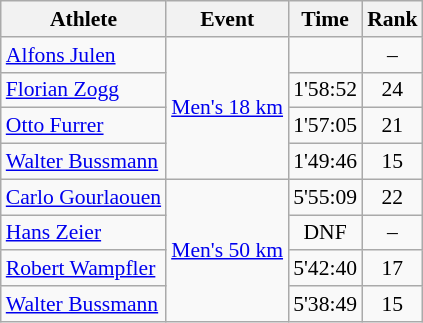<table class="wikitable" border="1" style="font-size:90%">
<tr>
<th>Athlete</th>
<th>Event</th>
<th>Time</th>
<th>Rank</th>
</tr>
<tr>
<td><a href='#'>Alfons Julen</a></td>
<td rowspan="4"><a href='#'>Men's 18 km</a></td>
<td align=center></td>
<td align=center>–</td>
</tr>
<tr>
<td><a href='#'>Florian Zogg</a></td>
<td align=center>1'58:52</td>
<td align=center>24</td>
</tr>
<tr>
<td><a href='#'>Otto Furrer</a></td>
<td align=center>1'57:05</td>
<td align=center>21</td>
</tr>
<tr>
<td><a href='#'>Walter Bussmann</a></td>
<td align=center>1'49:46</td>
<td align=center>15</td>
</tr>
<tr>
<td><a href='#'>Carlo Gourlaouen</a></td>
<td rowspan="4"><a href='#'>Men's 50 km</a></td>
<td align=center>5'55:09</td>
<td align=center>22</td>
</tr>
<tr>
<td><a href='#'>Hans Zeier</a></td>
<td align=center>DNF</td>
<td align=center>–</td>
</tr>
<tr>
<td><a href='#'>Robert Wampfler</a></td>
<td align=center>5'42:40</td>
<td align=center>17</td>
</tr>
<tr>
<td><a href='#'>Walter Bussmann</a></td>
<td align=center>5'38:49</td>
<td align=center>15</td>
</tr>
</table>
